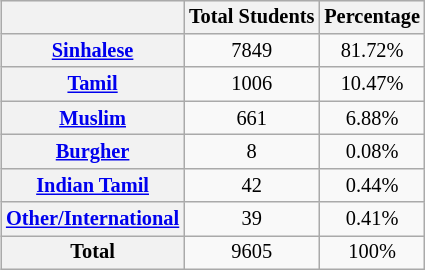<table style="text-align:center; float: right; font-size:85%; margin-left: 2em;" align="center" class="wikitable">
<tr>
<th></th>
<th>Total Students</th>
<th>Percentage</th>
</tr>
<tr>
<th><a href='#'>Sinhalese</a></th>
<td>7849</td>
<td>81.72%</td>
</tr>
<tr>
<th><a href='#'>Tamil</a></th>
<td>1006</td>
<td>10.47%</td>
</tr>
<tr>
<th><a href='#'>Muslim</a></th>
<td>661</td>
<td>6.88%</td>
</tr>
<tr>
<th><a href='#'>Burgher</a></th>
<td>8</td>
<td>0.08%</td>
</tr>
<tr>
<th><a href='#'>Indian Tamil</a></th>
<td>42</td>
<td>0.44%</td>
</tr>
<tr>
<th><a href='#'>Other/International</a></th>
<td>39</td>
<td>0.41%</td>
</tr>
<tr>
<th><strong>Total</strong></th>
<td>9605</td>
<td>100%</td>
</tr>
</table>
